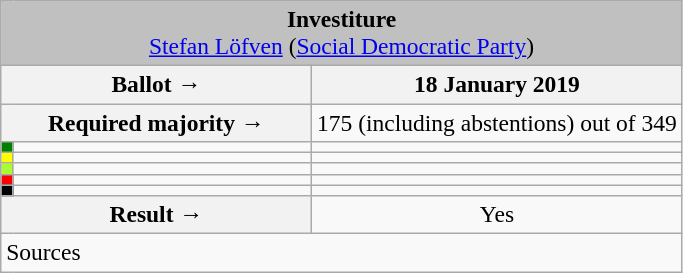<table class="wikitable" style="text-align:center; font-size:98%;">
<tr>
<td colspan="3" align="center" bgcolor="#C0C0C0"><strong>Investiture</strong><br><a href='#'>Stefan Löfven</a> (<a href='#'>Social Democratic Party</a>)</td>
</tr>
<tr>
<th colspan="2" style="width:200px;">Ballot →</th>
<th>18 January 2019</th>
</tr>
<tr>
<th colspan="2">Required majority →</th>
<td>175 (including abstentions) out of 349</td>
</tr>
<tr>
<th style="width:1px; background:green;"></th>
<td style="text-align:left;"></td>
<td></td>
</tr>
<tr>
<th style="background:yellow;"></th>
<td style="text-align:left;"></td>
<td></td>
</tr>
<tr>
<th style="background:#A5FF33;"></th>
<td style="text-align:left;"></td>
<td></td>
</tr>
<tr>
<th style="background:red;"></th>
<td style="text-align:left;"></td>
<td></td>
</tr>
<tr>
<th style="background:black;"></th>
<td style="text-align:left;"></td>
<td></td>
</tr>
<tr>
<th colspan="2">Result →</th>
<td>Yes </td>
</tr>
<tr>
<td style="text-align:left;" colspan="3">Sources </td>
</tr>
</table>
